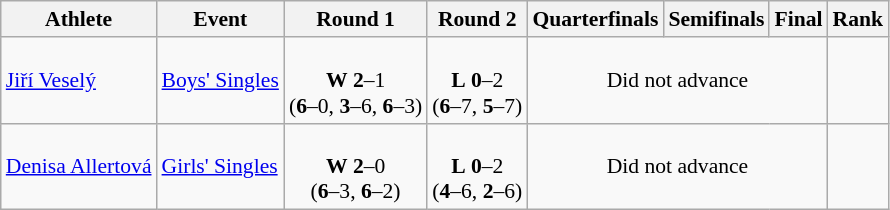<table class=wikitable style="font-size:90%">
<tr>
<th>Athlete</th>
<th>Event</th>
<th>Round 1</th>
<th>Round 2</th>
<th>Quarterfinals</th>
<th>Semifinals</th>
<th>Final</th>
<th>Rank</th>
</tr>
<tr>
<td><a href='#'>Jiří Veselý</a></td>
<td><a href='#'>Boys' Singles</a></td>
<td align=center><br><strong>W</strong> <strong>2</strong>–1<br> (<strong>6</strong>–0, <strong>3</strong>–6, <strong>6</strong>–3)</td>
<td align=center><br><strong>L</strong> <strong>0</strong>–2<br> (<strong>6</strong>–7, <strong>5</strong>–7)</td>
<td colspan=3 align=center>Did not advance</td>
<td align=center></td>
</tr>
<tr>
<td><a href='#'>Denisa Allertová</a></td>
<td><a href='#'>Girls' Singles</a></td>
<td align=center><br><strong>W</strong> <strong>2</strong>–0<br> (<strong>6</strong>–3, <strong>6</strong>–2)</td>
<td align=center><br><strong>L</strong> <strong>0</strong>–2<br> (<strong>4</strong>–6, <strong>2</strong>–6)</td>
<td colspan=3 align=center>Did not advance</td>
<td align=center></td>
</tr>
</table>
